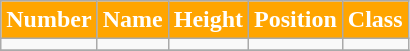<table class="wikitable" style="text-align:center">
<tr>
<th style="background:orange;color:#FFFFFF;">Number</th>
<th style="background:orange;color:#FFFFFF;">Name</th>
<th style="background:orange;color:#FFFFFF;">Height</th>
<th style="background:orange;color:#FFFFFF;">Position</th>
<th style="background:orange;color:#FFFFFF;">Class</th>
</tr>
<tr>
<td></td>
<td></td>
<td></td>
<td></td>
<td></td>
</tr>
<tr>
</tr>
</table>
